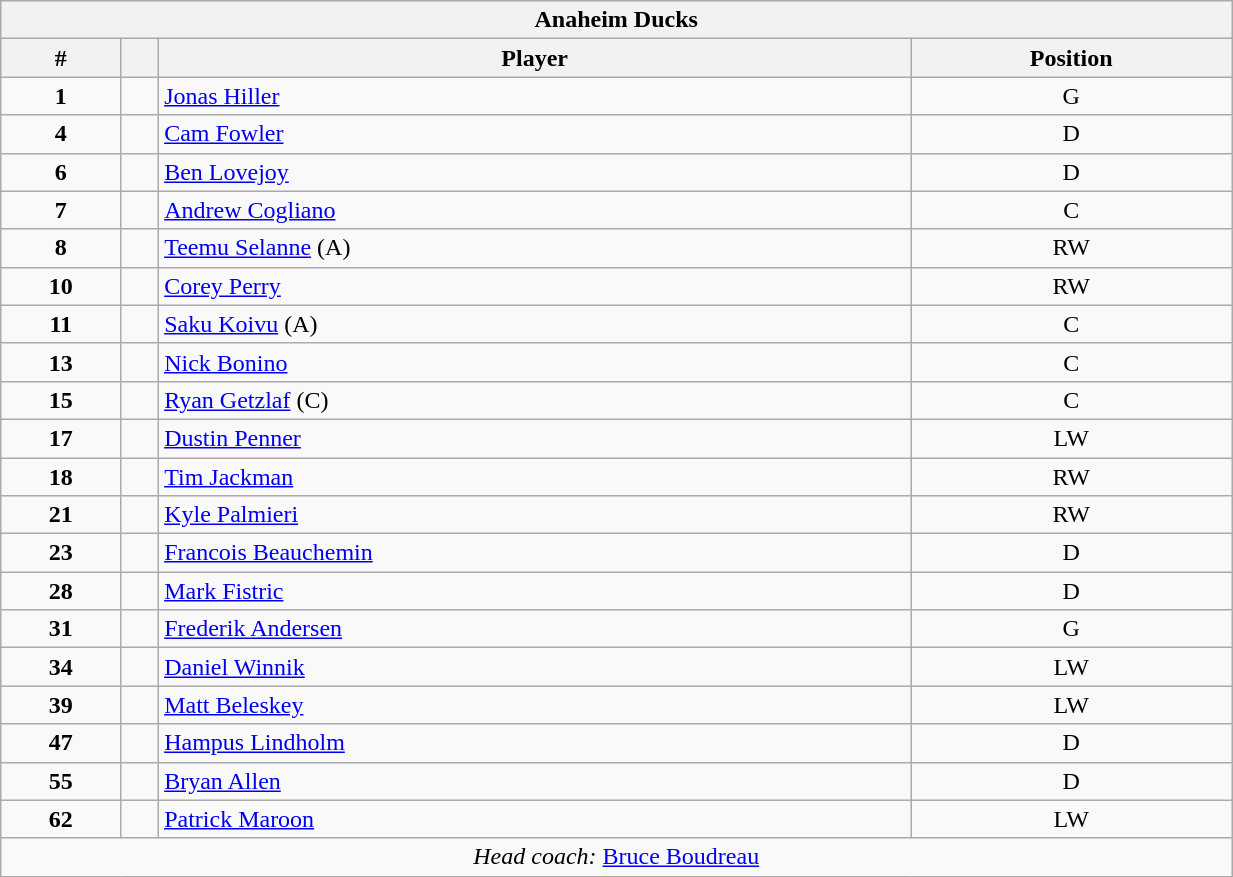<table class="wikitable" style="width:65%; text-align:center;">
<tr>
<th colspan=4>Anaheim Ducks</th>
</tr>
<tr>
<th>#</th>
<th></th>
<th>Player</th>
<th>Position</th>
</tr>
<tr>
<td><strong>1</strong></td>
<td align=center></td>
<td align=left><a href='#'>Jonas Hiller</a></td>
<td>G</td>
</tr>
<tr>
<td><strong>4</strong></td>
<td align=center></td>
<td align=left><a href='#'>Cam Fowler</a></td>
<td>D</td>
</tr>
<tr>
<td><strong>6</strong></td>
<td align=center></td>
<td align=left><a href='#'>Ben Lovejoy</a></td>
<td>D</td>
</tr>
<tr>
<td><strong>7</strong></td>
<td align=center></td>
<td align=left><a href='#'>Andrew Cogliano</a></td>
<td>C</td>
</tr>
<tr>
<td><strong>8</strong></td>
<td align=center></td>
<td align=left><a href='#'>Teemu Selanne</a> (A)</td>
<td>RW</td>
</tr>
<tr>
<td><strong>10</strong></td>
<td align=center></td>
<td align=left><a href='#'>Corey Perry</a></td>
<td>RW</td>
</tr>
<tr>
<td><strong>11</strong></td>
<td align=center></td>
<td align=left><a href='#'>Saku Koivu</a> (A)</td>
<td>C</td>
</tr>
<tr>
<td><strong>13</strong></td>
<td align=center></td>
<td align=left><a href='#'>Nick Bonino</a></td>
<td>C</td>
</tr>
<tr>
<td><strong>15</strong></td>
<td align=center></td>
<td align=left><a href='#'>Ryan Getzlaf</a> (C)</td>
<td>C</td>
</tr>
<tr>
<td><strong>17</strong></td>
<td align=center></td>
<td align=left><a href='#'>Dustin Penner</a></td>
<td>LW</td>
</tr>
<tr>
<td><strong>18</strong></td>
<td align=center></td>
<td align=left><a href='#'>Tim Jackman</a></td>
<td>RW</td>
</tr>
<tr>
<td><strong>21</strong></td>
<td align=center></td>
<td align=left><a href='#'>Kyle Palmieri</a></td>
<td>RW</td>
</tr>
<tr>
<td><strong>23</strong></td>
<td align=center></td>
<td align=left><a href='#'>Francois Beauchemin</a></td>
<td>D</td>
</tr>
<tr>
<td><strong>28</strong></td>
<td align=center></td>
<td align=left><a href='#'>Mark Fistric</a></td>
<td>D</td>
</tr>
<tr>
<td><strong>31</strong></td>
<td align=center></td>
<td align=left><a href='#'>Frederik Andersen</a></td>
<td>G</td>
</tr>
<tr>
<td><strong>34</strong></td>
<td align=center></td>
<td align=left><a href='#'>Daniel Winnik</a></td>
<td>LW</td>
</tr>
<tr>
<td><strong>39</strong></td>
<td align=center></td>
<td align=left><a href='#'>Matt Beleskey</a></td>
<td>LW</td>
</tr>
<tr>
<td><strong>47</strong></td>
<td align=center></td>
<td align=left><a href='#'>Hampus Lindholm</a></td>
<td>D</td>
</tr>
<tr>
<td><strong>55</strong></td>
<td align=center></td>
<td align=left><a href='#'>Bryan Allen</a></td>
<td>D</td>
</tr>
<tr>
<td><strong>62</strong></td>
<td align=center></td>
<td align=left><a href='#'>Patrick Maroon</a></td>
<td>LW</td>
</tr>
<tr>
<td colspan=4><em>Head coach:</em>  <a href='#'>Bruce Boudreau</a></td>
</tr>
</table>
